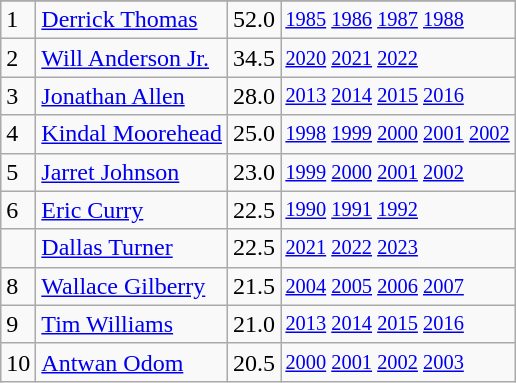<table class="wikitable">
<tr>
</tr>
<tr>
<td>1</td>
<td><a href='#'>Derrick Thomas</a></td>
<td>52.0</td>
<td style="font-size:85%;"><a href='#'>1985</a> <a href='#'>1986</a> <a href='#'>1987</a> <a href='#'>1988</a></td>
</tr>
<tr>
<td>2</td>
<td><a href='#'>Will Anderson Jr.</a></td>
<td>34.5</td>
<td style="font-size:85%;"><a href='#'>2020</a> <a href='#'>2021</a> <a href='#'>2022</a></td>
</tr>
<tr>
<td>3</td>
<td><a href='#'>Jonathan Allen</a></td>
<td>28.0</td>
<td style="font-size:85%;"><a href='#'>2013</a> <a href='#'>2014</a> <a href='#'>2015</a> <a href='#'>2016</a></td>
</tr>
<tr>
<td>4</td>
<td><a href='#'>Kindal Moorehead</a></td>
<td>25.0</td>
<td style="font-size:85%;"><a href='#'>1998</a> <a href='#'>1999</a> <a href='#'>2000</a> <a href='#'>2001</a> <a href='#'>2002</a></td>
</tr>
<tr>
<td>5</td>
<td><a href='#'>Jarret Johnson</a></td>
<td>23.0</td>
<td style="font-size:85%;"><a href='#'>1999</a> <a href='#'>2000</a> <a href='#'>2001</a> <a href='#'>2002</a></td>
</tr>
<tr>
<td>6</td>
<td><a href='#'>Eric Curry</a></td>
<td>22.5</td>
<td style="font-size:85%;"><a href='#'>1990</a> <a href='#'>1991</a> <a href='#'>1992</a></td>
</tr>
<tr>
<td></td>
<td><a href='#'>Dallas Turner</a></td>
<td>22.5</td>
<td style="font-size:85%;"><a href='#'>2021</a> <a href='#'>2022</a> <a href='#'>2023</a></td>
</tr>
<tr>
<td>8</td>
<td><a href='#'>Wallace Gilberry</a></td>
<td>21.5</td>
<td style="font-size:85%;"><a href='#'>2004</a> <a href='#'>2005</a> <a href='#'>2006</a> <a href='#'>2007</a></td>
</tr>
<tr>
<td>9</td>
<td><a href='#'>Tim Williams</a></td>
<td>21.0</td>
<td style="font-size:85%;"><a href='#'>2013</a> <a href='#'>2014</a> <a href='#'>2015</a> <a href='#'>2016</a></td>
</tr>
<tr>
<td>10</td>
<td><a href='#'>Antwan Odom</a></td>
<td>20.5</td>
<td style="font-size:85%;"><a href='#'>2000</a> <a href='#'>2001</a> <a href='#'>2002</a> <a href='#'>2003</a></td>
</tr>
</table>
